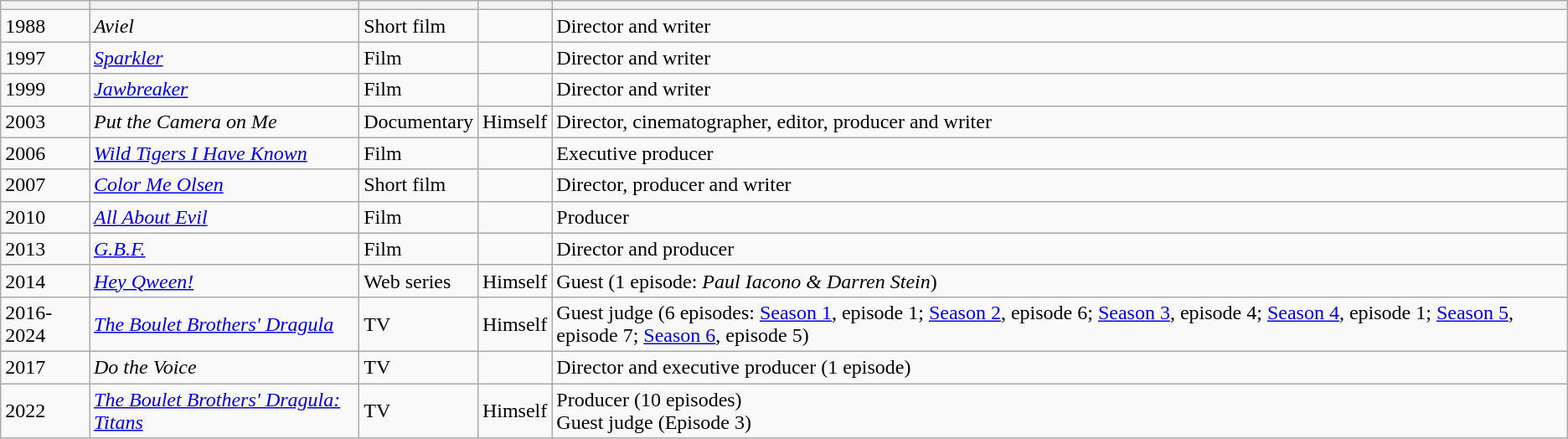<table class="wikitable sortable plainrowheaders">
<tr>
<th></th>
<th></th>
<th></th>
<th></th>
<th></th>
</tr>
<tr>
<td>1988</td>
<td><em>Aviel</em></td>
<td>Short film</td>
<td></td>
<td>Director and writer</td>
</tr>
<tr>
<td>1997</td>
<td><em><a href='#'>Sparkler</a></em></td>
<td>Film</td>
<td></td>
<td>Director and writer</td>
</tr>
<tr>
<td>1999</td>
<td><em><a href='#'>Jawbreaker</a></em></td>
<td>Film</td>
<td></td>
<td>Director and writer</td>
</tr>
<tr>
<td>2003</td>
<td><em>Put the Camera on Me</em></td>
<td>Documentary</td>
<td>Himself</td>
<td>Director, cinematographer, editor, producer and writer</td>
</tr>
<tr>
<td>2006</td>
<td><em><a href='#'>Wild Tigers I Have Known</a></em></td>
<td>Film</td>
<td></td>
<td>Executive producer</td>
</tr>
<tr>
<td>2007</td>
<td><em><a href='#'>Color Me Olsen</a></em></td>
<td>Short film</td>
<td></td>
<td>Director, producer and writer</td>
</tr>
<tr>
<td>2010</td>
<td><em><a href='#'>All About Evil</a></em></td>
<td>Film</td>
<td></td>
<td>Producer</td>
</tr>
<tr>
<td>2013</td>
<td><em><a href='#'>G.B.F.</a></em></td>
<td>Film</td>
<td></td>
<td>Director and producer</td>
</tr>
<tr>
<td>2014</td>
<td><em><a href='#'>Hey Qween!</a></em></td>
<td>Web series</td>
<td>Himself</td>
<td>Guest (1 episode: <em>Paul Iacono & Darren Stein</em>)</td>
</tr>
<tr>
<td>2016-2024</td>
<td><em><a href='#'>The Boulet Brothers' Dragula</a></em></td>
<td>TV</td>
<td>Himself</td>
<td>Guest judge (6 episodes: <a href='#'>Season 1</a>, episode 1; <a href='#'>Season 2</a>, episode 6; <a href='#'>Season 3</a>, episode 4; <a href='#'>Season 4</a>, episode 1; <a href='#'>Season 5</a>, episode 7; <a href='#'>Season 6</a>, episode 5)</td>
</tr>
<tr>
<td>2017</td>
<td><em>Do the Voice</em></td>
<td>TV</td>
<td></td>
<td>Director and executive producer (1 episode)</td>
</tr>
<tr>
<td>2022</td>
<td><em><a href='#'>The Boulet Brothers' Dragula: Titans</a></em></td>
<td>TV</td>
<td>Himself</td>
<td>Producer (10 episodes)<br>Guest judge (Episode 3)</td>
</tr>
</table>
